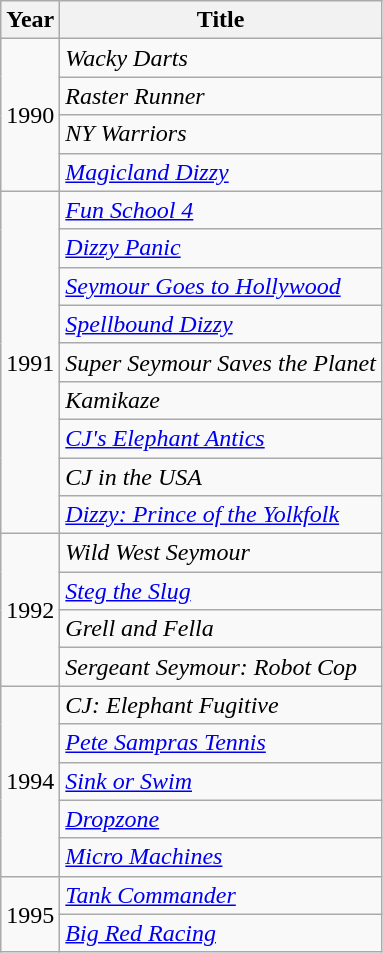<table class="wikitable sortable">
<tr>
<th>Year</th>
<th>Title</th>
</tr>
<tr>
<td rowspan="4">1990</td>
<td><em>Wacky Darts</em></td>
</tr>
<tr>
<td><em>Raster Runner</em></td>
</tr>
<tr>
<td><em>NY Warriors</em></td>
</tr>
<tr>
<td><em><a href='#'>Magicland Dizzy</a></em></td>
</tr>
<tr>
<td rowspan="9">1991</td>
<td><em><a href='#'>Fun School 4</a></em></td>
</tr>
<tr>
<td><em><a href='#'>Dizzy Panic</a></em></td>
</tr>
<tr>
<td><em><a href='#'>Seymour Goes to Hollywood</a></em></td>
</tr>
<tr>
<td><em><a href='#'>Spellbound Dizzy</a></em></td>
</tr>
<tr>
<td><em>Super Seymour Saves the Planet</em></td>
</tr>
<tr>
<td><em>Kamikaze</em></td>
</tr>
<tr>
<td><em><a href='#'>CJ's Elephant Antics</a></em></td>
</tr>
<tr>
<td><em>CJ in the USA</em></td>
</tr>
<tr>
<td><em><a href='#'>Dizzy: Prince of the Yolkfolk</a></em></td>
</tr>
<tr>
<td rowspan="4">1992</td>
<td><em>Wild West Seymour</em></td>
</tr>
<tr>
<td><em><a href='#'>Steg the Slug</a></em></td>
</tr>
<tr>
<td><em>Grell and Fella</em></td>
</tr>
<tr>
<td><em>Sergeant Seymour: Robot Cop</em></td>
</tr>
<tr>
<td rowspan="5">1994</td>
<td><em>CJ: Elephant Fugitive</em></td>
</tr>
<tr>
<td><em><a href='#'>Pete Sampras Tennis</a></em></td>
</tr>
<tr>
<td><em><a href='#'>Sink or Swim</a></em></td>
</tr>
<tr>
<td><em><a href='#'>Dropzone</a></em></td>
</tr>
<tr>
<td><em><a href='#'>Micro Machines</a></em></td>
</tr>
<tr>
<td rowspan="2">1995</td>
<td><em><a href='#'>Tank Commander</a></em></td>
</tr>
<tr>
<td><em><a href='#'>Big Red Racing</a></em></td>
</tr>
</table>
